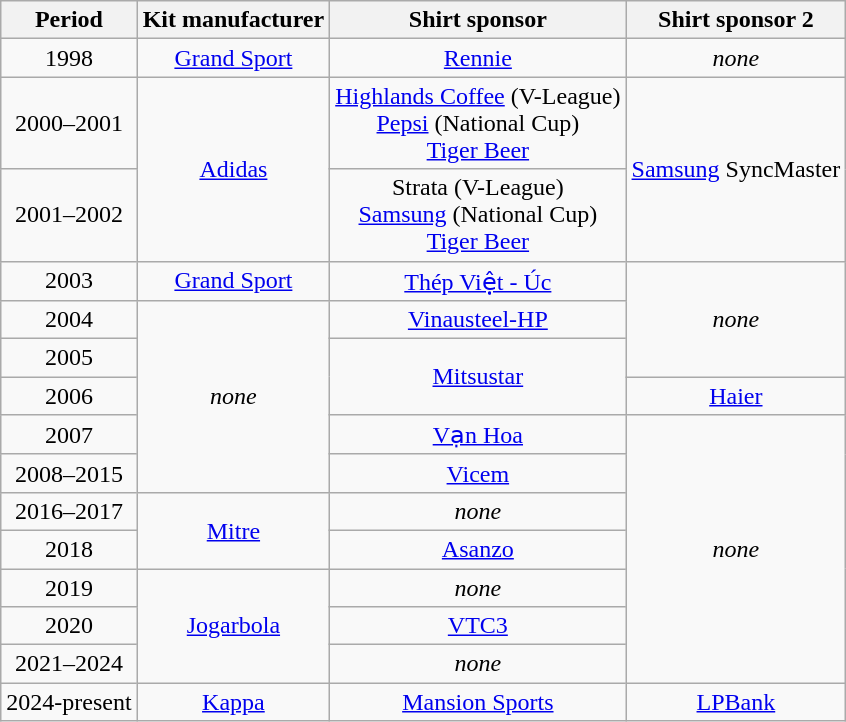<table class="wikitable" style="text-align: center">
<tr>
<th>Period</th>
<th>Kit manufacturer</th>
<th>Shirt sponsor</th>
<th>Shirt sponsor 2</th>
</tr>
<tr>
<td>1998</td>
<td> <a href='#'>Grand Sport</a></td>
<td><a href='#'>Rennie</a></td>
<td><em>none</em></td>
</tr>
<tr>
<td>2000–2001</td>
<td rowspan="2"> <a href='#'>Adidas</a></td>
<td><a href='#'>Highlands Coffee</a> (V-League)<br><a href='#'>Pepsi</a> (National Cup)<br><a href='#'>Tiger Beer</a></td>
<td rowspan="2"><a href='#'>Samsung</a> SyncMaster</td>
</tr>
<tr>
<td>2001–2002</td>
<td>Strata (V-League)<br><a href='#'>Samsung</a> (National Cup)<br><a href='#'>Tiger Beer</a></td>
</tr>
<tr>
<td>2003</td>
<td> <a href='#'>Grand Sport</a></td>
<td><a href='#'>Thép Việt - Úc</a></td>
<td rowspan="3"><em>none</em></td>
</tr>
<tr>
<td>2004</td>
<td rowspan="5"><em>none</em></td>
<td><a href='#'>Vinausteel-HP</a></td>
</tr>
<tr>
<td>2005</td>
<td rowspan="2"><a href='#'>Mitsustar</a></td>
</tr>
<tr>
<td>2006</td>
<td><a href='#'>Haier</a></td>
</tr>
<tr>
<td>2007</td>
<td><a href='#'>Vạn Hoa</a></td>
<td rowspan="7"><em>none</em></td>
</tr>
<tr>
<td>2008–2015</td>
<td><a href='#'>Vicem</a></td>
</tr>
<tr>
<td>2016–2017</td>
<td rowspan="2"> <a href='#'>Mitre</a></td>
<td><em>none</em></td>
</tr>
<tr>
<td>2018</td>
<td><a href='#'>Asanzo</a></td>
</tr>
<tr>
<td>2019</td>
<td rowspan="3"> <a href='#'>Jogarbola</a></td>
<td><em>none</em></td>
</tr>
<tr>
<td>2020</td>
<td><a href='#'>VTC3</a></td>
</tr>
<tr>
<td>2021–2024</td>
<td><em>none</em></td>
</tr>
<tr>
<td>2024-present</td>
<td> <a href='#'>Kappa</a></td>
<td><a href='#'>Mansion Sports</a></td>
<td><a href='#'>LPBank</a></td>
</tr>
</table>
